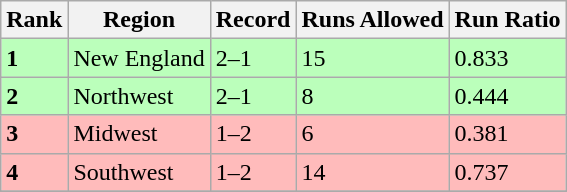<table class="wikitable">
<tr>
<th>Rank</th>
<th>Region</th>
<th>Record</th>
<th>Runs Allowed</th>
<th>Run Ratio</th>
</tr>
<tr bgcolor=#bbffbb>
<td><strong>1</strong></td>
<td>New England</td>
<td>2–1</td>
<td>15</td>
<td>0.833</td>
</tr>
<tr bgcolor=#bbffbb>
<td><strong>2</strong></td>
<td>Northwest</td>
<td>2–1</td>
<td>8</td>
<td>0.444</td>
</tr>
<tr bgcolor=#ffbbbb>
<td><strong>3</strong></td>
<td>Midwest</td>
<td>1–2</td>
<td>6</td>
<td>0.381</td>
</tr>
<tr bgcolor=#ffbbbb>
<td><strong>4</strong></td>
<td>Southwest</td>
<td>1–2</td>
<td>14</td>
<td>0.737</td>
</tr>
<tr>
</tr>
</table>
